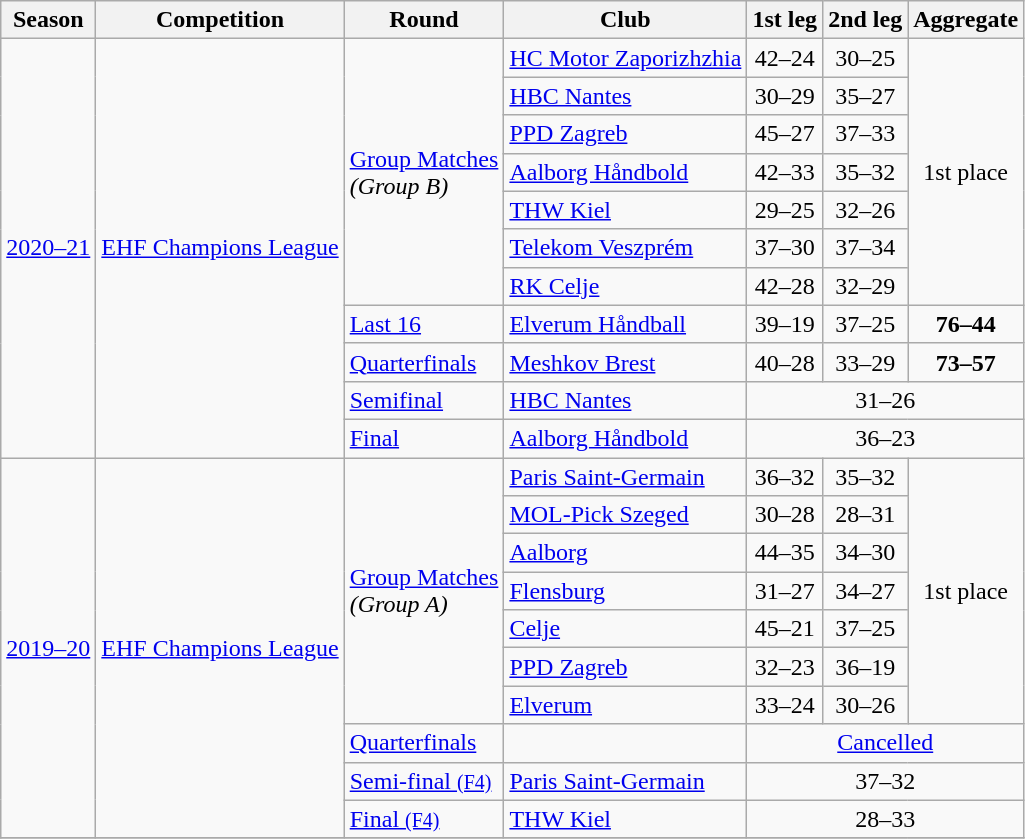<table class="wikitable">
<tr>
<th>Season</th>
<th>Competition</th>
<th>Round</th>
<th>Club</th>
<th>1st leg</th>
<th>2nd leg</th>
<th>Aggregate</th>
</tr>
<tr>
<td rowspan="11"><a href='#'>2020–21</a></td>
<td rowspan="11"><a href='#'>EHF Champions League</a></td>
<td rowspan="7"><a href='#'>Group Matches</a> <br><em>(Group B)</em><br></td>
<td> <a href='#'>HC Motor Zaporizhzhia</a></td>
<td align="center">42–24</td>
<td align="center">30–25</td>
<td rowspan="7" align="center">1st place</td>
</tr>
<tr>
<td> <a href='#'>HBC Nantes</a></td>
<td align="center">30–29</td>
<td align="center">35–27</td>
</tr>
<tr>
<td> <a href='#'>PPD Zagreb</a></td>
<td align="center">45–27</td>
<td align="center">37–33</td>
</tr>
<tr>
<td> <a href='#'>Aalborg Håndbold</a></td>
<td align="center">42–33</td>
<td align="center">35–32</td>
</tr>
<tr>
<td> <a href='#'>THW Kiel</a></td>
<td align="center">29–25</td>
<td align="center">32–26</td>
</tr>
<tr>
<td> <a href='#'>Telekom Veszprém</a></td>
<td align="center">37–30</td>
<td align="center">37–34</td>
</tr>
<tr>
<td> <a href='#'>RK Celje</a></td>
<td align="center">42–28</td>
<td align="center">32–29</td>
</tr>
<tr>
<td><a href='#'>Last 16</a></td>
<td> <a href='#'>Elverum Håndball</a></td>
<td align="center">39–19</td>
<td align="center">37–25</td>
<td align="center"><strong>76–44</strong></td>
</tr>
<tr>
<td><a href='#'>Quarterfinals</a></td>
<td> <a href='#'>Meshkov Brest</a></td>
<td align="center">40–28</td>
<td align="center">33–29</td>
<td align="center"><strong>73–57</strong></td>
</tr>
<tr>
<td><a href='#'>Semifinal</a></td>
<td> <a href='#'>HBC Nantes</a></td>
<td colspan="3" align="center">31–26</td>
</tr>
<tr>
<td><a href='#'>Final</a></td>
<td> <a href='#'>Aalborg Håndbold</a></td>
<td colspan="3" align="center">36–23</td>
</tr>
<tr>
<td rowspan=10><a href='#'>2019–20</a></td>
<td rowspan=10><a href='#'>EHF Champions League</a></td>
<td rowspan=7><a href='#'>Group Matches</a> <br><em>(Group A)</em><br></td>
<td> <a href='#'>Paris Saint-Germain</a></td>
<td align=center>36–32</td>
<td align=center>35–32</td>
<td align=center rowspan=7>1st place</td>
</tr>
<tr>
<td> <a href='#'>MOL-Pick Szeged</a></td>
<td align=center>30–28</td>
<td align=center>28–31</td>
</tr>
<tr>
<td> <a href='#'>Aalborg</a></td>
<td align=center>44–35</td>
<td align=center>34–30</td>
</tr>
<tr>
<td> <a href='#'>Flensburg</a></td>
<td align=center>31–27</td>
<td align=center>34–27</td>
</tr>
<tr>
<td> <a href='#'>Celje</a></td>
<td align=center>45–21</td>
<td align=center>37–25</td>
</tr>
<tr>
<td> <a href='#'>PPD Zagreb</a></td>
<td align=center>32–23</td>
<td align=center>36–19</td>
</tr>
<tr>
<td> <a href='#'>Elverum</a></td>
<td align=center>33–24</td>
<td align=center>30–26</td>
</tr>
<tr>
<td><a href='#'>Quarterfinals</a></td>
<td></td>
<td align=center colspan=3><a href='#'>Cancelled</a></td>
</tr>
<tr>
<td><a href='#'>Semi-final <small>(F4)</small></a></td>
<td> <a href='#'>Paris Saint-Germain</a></td>
<td align=center colspan=3>37–32</td>
</tr>
<tr>
<td><a href='#'>Final <small>(F4)</small></a></td>
<td> <a href='#'>THW Kiel</a></td>
<td align=center colspan=3>28–33</td>
</tr>
<tr>
</tr>
</table>
